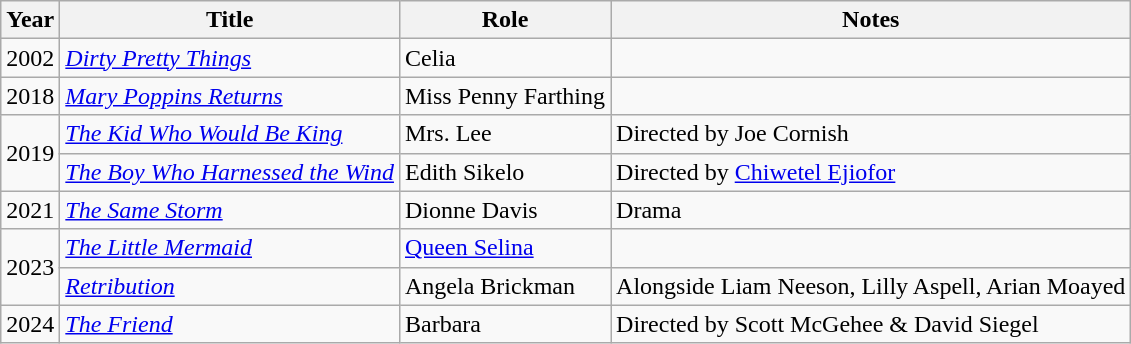<table class="wikitable">
<tr>
<th>Year</th>
<th>Title</th>
<th>Role</th>
<th>Notes</th>
</tr>
<tr>
<td>2002</td>
<td><em><a href='#'>Dirty Pretty Things</a></em></td>
<td>Celia</td>
<td></td>
</tr>
<tr>
<td>2018</td>
<td><em><a href='#'>Mary Poppins Returns</a></em></td>
<td>Miss Penny Farthing</td>
<td></td>
</tr>
<tr>
<td rowspan="2">2019</td>
<td><em><a href='#'>The Kid Who Would Be King</a></em></td>
<td>Mrs. Lee</td>
<td>Directed by Joe Cornish </td>
</tr>
<tr>
<td><em><a href='#'>The Boy Who Harnessed the Wind</a></em></td>
<td>Edith Sikelo</td>
<td>Directed by <a href='#'>Chiwetel Ejiofor</a></td>
</tr>
<tr>
<td>2021</td>
<td><em><a href='#'>The Same Storm</a></em></td>
<td>Dionne Davis</td>
<td>Drama</td>
</tr>
<tr>
<td rowspan="2">2023</td>
<td><em><a href='#'>The Little Mermaid</a></em></td>
<td><a href='#'>Queen Selina</a></td>
<td></td>
</tr>
<tr>
<td><em><a href='#'>Retribution</a></em></td>
<td>Angela Brickman</td>
<td>Alongside Liam Neeson, Lilly Aspell, Arian Moayed </td>
</tr>
<tr>
<td>2024</td>
<td><em><a href='#'>The Friend</a></em></td>
<td>Barbara</td>
<td>Directed by Scott McGehee & David Siegel </td>
</tr>
</table>
